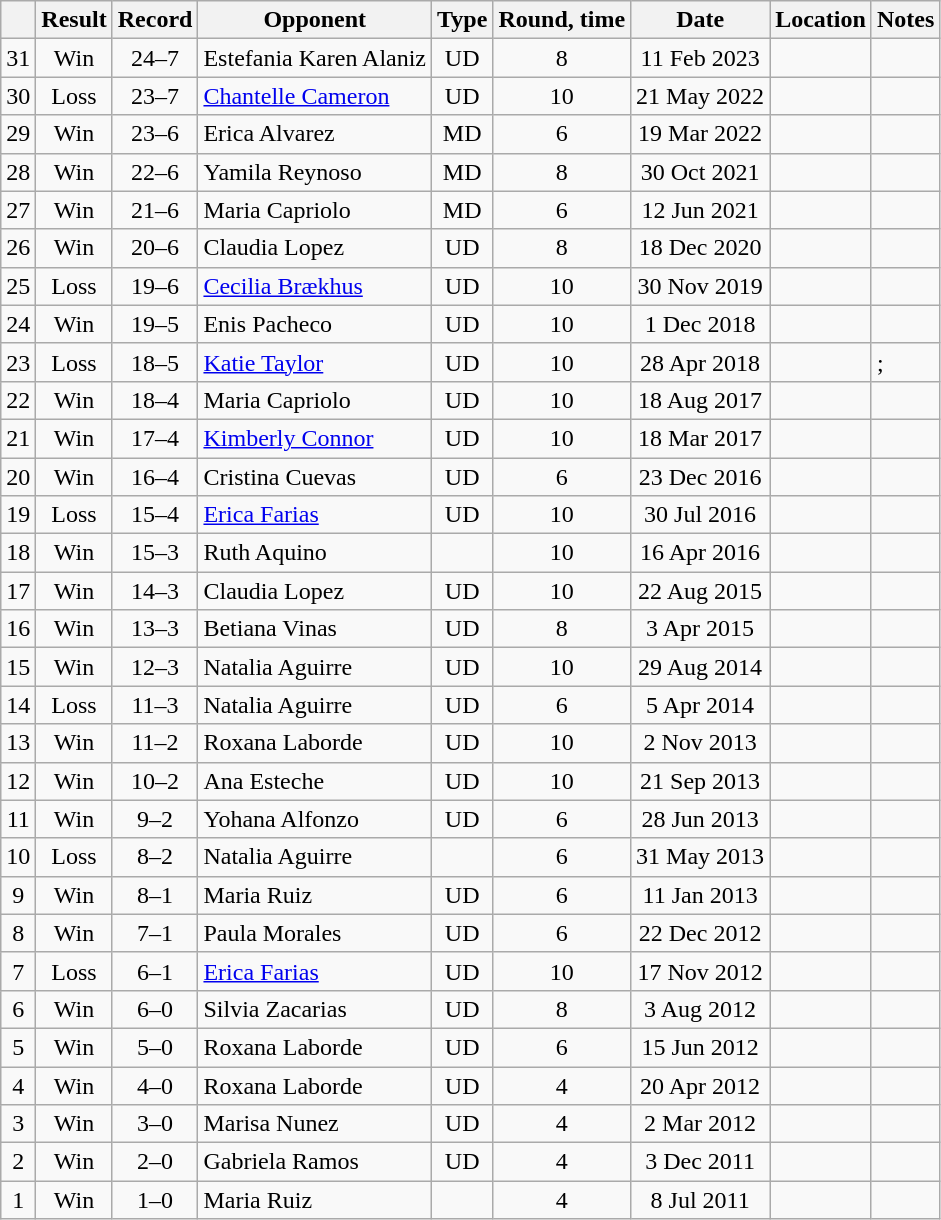<table class="wikitable" style="text-align:center">
<tr>
<th></th>
<th>Result</th>
<th>Record</th>
<th>Opponent</th>
<th>Type</th>
<th>Round, time</th>
<th>Date</th>
<th>Location</th>
<th>Notes</th>
</tr>
<tr>
<td>31</td>
<td>Win</td>
<td>24–7</td>
<td style="text-align:left;"> Estefania Karen Alaniz</td>
<td>UD</td>
<td>8</td>
<td>11 Feb 2023</td>
<td style="text-align:left;"> </td>
<td></td>
</tr>
<tr>
<td>30</td>
<td>Loss</td>
<td>23–7</td>
<td style="text-align:left;"> <a href='#'>Chantelle Cameron</a></td>
<td>UD</td>
<td>10</td>
<td>21 May 2022</td>
<td style="text-align:left;"> </td>
<td style="text-align:left;"></td>
</tr>
<tr>
<td>29</td>
<td>Win</td>
<td>23–6</td>
<td style="text-align:left;"> Erica Alvarez</td>
<td>MD</td>
<td>6</td>
<td>19 Mar 2022</td>
<td style="text-align:left;"> </td>
<td></td>
</tr>
<tr>
<td>28</td>
<td>Win</td>
<td>22–6</td>
<td style="text-align:left;"> Yamila Reynoso</td>
<td>MD</td>
<td>8</td>
<td>30 Oct 2021</td>
<td style="text-align:left;"> </td>
<td></td>
</tr>
<tr>
<td>27</td>
<td>Win</td>
<td>21–6</td>
<td style="text-align:left;"> Maria Capriolo</td>
<td>MD</td>
<td>6</td>
<td>12 Jun 2021</td>
<td style="text-align:left;"> </td>
<td></td>
</tr>
<tr>
<td>26</td>
<td>Win</td>
<td>20–6</td>
<td style="text-align:left;"> Claudia Lopez</td>
<td>UD</td>
<td>8</td>
<td>18 Dec 2020</td>
<td style="text-align:left;"> </td>
<td></td>
</tr>
<tr>
<td>25</td>
<td>Loss</td>
<td>19–6</td>
<td style="text-align:left;"> <a href='#'>Cecilia Brækhus</a></td>
<td>UD</td>
<td>10</td>
<td>30 Nov 2019</td>
<td style="text-align:left;"> </td>
<td style="text-align:left;"></td>
</tr>
<tr>
<td>24</td>
<td>Win</td>
<td>19–5</td>
<td style="text-align:left;"> Enis Pacheco</td>
<td>UD</td>
<td>10</td>
<td>1 Dec 2018</td>
<td style="text-align:left;"> </td>
<td style="text-align:left;"></td>
</tr>
<tr>
<td>23</td>
<td>Loss</td>
<td>18–5</td>
<td style="text-align:left;"> <a href='#'>Katie Taylor</a></td>
<td>UD</td>
<td>10</td>
<td>28 Apr 2018</td>
<td style="text-align:left;"> </td>
<td style="text-align:left;">;<br></td>
</tr>
<tr>
<td>22</td>
<td>Win</td>
<td>18–4</td>
<td style="text-align:left;"> Maria Capriolo</td>
<td>UD</td>
<td>10</td>
<td>18 Aug 2017</td>
<td style="text-align:left;"> </td>
<td style="text-align:left;"></td>
</tr>
<tr>
<td>21</td>
<td>Win</td>
<td>17–4</td>
<td style="text-align:left;"> <a href='#'>Kimberly Connor</a></td>
<td>UD</td>
<td>10</td>
<td>18 Mar 2017</td>
<td style="text-align:left;"> </td>
<td style="text-align:left;"></td>
</tr>
<tr>
<td>20</td>
<td>Win</td>
<td>16–4</td>
<td style="text-align:left;"> Cristina Cuevas</td>
<td>UD</td>
<td>6</td>
<td>23 Dec 2016</td>
<td style="text-align:left;"> </td>
<td></td>
</tr>
<tr>
<td>19</td>
<td>Loss</td>
<td>15–4</td>
<td style="text-align:left;"> <a href='#'>Erica Farias</a></td>
<td>UD</td>
<td>10</td>
<td>30 Jul 2016</td>
<td style="text-align:left;"> </td>
<td style="text-align:left;"></td>
</tr>
<tr>
<td>18</td>
<td>Win</td>
<td>15–3</td>
<td style="text-align:left;"> Ruth Aquino</td>
<td></td>
<td>10</td>
<td>16 Apr 2016</td>
<td style="text-align:left;"> </td>
<td style="text-align:left;"></td>
</tr>
<tr>
<td>17</td>
<td>Win</td>
<td>14–3</td>
<td style="text-align:left;"> Claudia Lopez</td>
<td>UD</td>
<td>10</td>
<td>22 Aug 2015</td>
<td style="text-align:left;"> </td>
<td style="text-align:left;"></td>
</tr>
<tr>
<td>16</td>
<td>Win</td>
<td>13–3</td>
<td style="text-align:left;"> Betiana Vinas</td>
<td>UD</td>
<td>8</td>
<td>3 Apr 2015</td>
<td style="text-align:left;"> </td>
<td></td>
</tr>
<tr>
<td>15</td>
<td>Win</td>
<td>12–3</td>
<td style="text-align:left;"> Natalia Aguirre</td>
<td>UD</td>
<td>10</td>
<td>29 Aug 2014</td>
<td style="text-align:left;"> </td>
<td style="text-align:left;"></td>
</tr>
<tr>
<td>14</td>
<td>Loss</td>
<td>11–3</td>
<td style="text-align:left;"> Natalia Aguirre</td>
<td>UD</td>
<td>6</td>
<td>5 Apr 2014</td>
<td style="text-align:left;"> </td>
<td></td>
</tr>
<tr>
<td>13</td>
<td>Win</td>
<td>11–2</td>
<td style="text-align:left;"> Roxana Laborde</td>
<td>UD</td>
<td>10</td>
<td>2 Nov 2013</td>
<td style="text-align:left;"> </td>
<td style="text-align:left;"></td>
</tr>
<tr>
<td>12</td>
<td>Win</td>
<td>10–2</td>
<td style="text-align:left;"> Ana Esteche</td>
<td>UD</td>
<td>10</td>
<td>21 Sep 2013</td>
<td style="text-align:left;"> </td>
<td style="text-align:left;"></td>
</tr>
<tr>
<td>11</td>
<td>Win</td>
<td>9–2</td>
<td style="text-align:left;"> Yohana Alfonzo</td>
<td>UD</td>
<td>6</td>
<td>28 Jun 2013</td>
<td style="text-align:left;"> </td>
<td></td>
</tr>
<tr>
<td>10</td>
<td>Loss</td>
<td>8–2</td>
<td style="text-align:left;"> Natalia Aguirre</td>
<td></td>
<td>6</td>
<td>31 May 2013</td>
<td style="text-align:left;"> </td>
<td></td>
</tr>
<tr>
<td>9</td>
<td>Win</td>
<td>8–1</td>
<td style="text-align:left;"> Maria Ruiz</td>
<td>UD</td>
<td>6</td>
<td>11 Jan 2013</td>
<td style="text-align:left;"> </td>
<td></td>
</tr>
<tr>
<td>8</td>
<td>Win</td>
<td>7–1</td>
<td style="text-align:left;"> Paula Morales</td>
<td>UD</td>
<td>6</td>
<td>22 Dec 2012</td>
<td style="text-align:left;"> </td>
<td></td>
</tr>
<tr>
<td>7</td>
<td>Loss</td>
<td>6–1</td>
<td style="text-align:left;"> <a href='#'>Erica Farias</a></td>
<td>UD</td>
<td>10</td>
<td>17 Nov 2012</td>
<td style="text-align:left;"> </td>
<td style="text-align:left;"></td>
</tr>
<tr>
<td>6</td>
<td>Win</td>
<td>6–0</td>
<td style="text-align:left;"> Silvia Zacarias</td>
<td>UD</td>
<td>8</td>
<td>3 Aug 2012</td>
<td style="text-align:left;"> </td>
<td></td>
</tr>
<tr>
<td>5</td>
<td>Win</td>
<td>5–0</td>
<td style="text-align:left;"> Roxana Laborde</td>
<td>UD</td>
<td>6</td>
<td>15 Jun 2012</td>
<td style="text-align:left;"> </td>
<td></td>
</tr>
<tr>
<td>4</td>
<td>Win</td>
<td>4–0</td>
<td style="text-align:left;"> Roxana Laborde</td>
<td>UD</td>
<td>4</td>
<td>20 Apr 2012</td>
<td style="text-align:left;"> </td>
<td></td>
</tr>
<tr>
<td>3</td>
<td>Win</td>
<td>3–0</td>
<td style="text-align:left;"> Marisa Nunez</td>
<td>UD</td>
<td>4</td>
<td>2 Mar 2012</td>
<td style="text-align:left;"> </td>
<td></td>
</tr>
<tr>
<td>2</td>
<td>Win</td>
<td>2–0</td>
<td style="text-align:left;"> Gabriela Ramos</td>
<td>UD</td>
<td>4</td>
<td>3 Dec 2011</td>
<td style="text-align:left;"> </td>
<td></td>
</tr>
<tr>
<td>1</td>
<td>Win</td>
<td>1–0</td>
<td style="text-align:left;"> Maria Ruiz</td>
<td></td>
<td>4</td>
<td>8 Jul 2011</td>
<td style="text-align:left;"> </td>
<td></td>
</tr>
</table>
